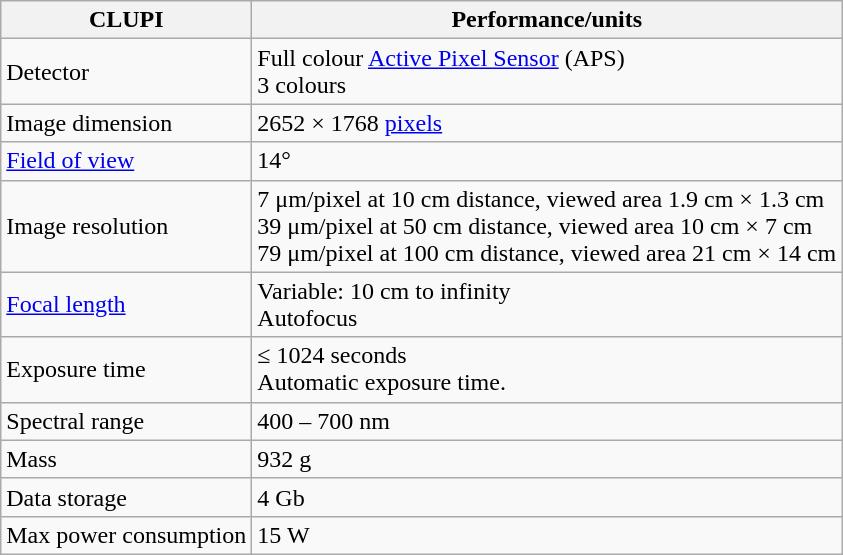<table class="wikitable">
<tr>
<th>CLUPI</th>
<th>Performance/units</th>
</tr>
<tr>
<td>Detector</td>
<td>Full colour <a href='#'>Active Pixel Sensor</a> (APS)<br>3 colours</td>
</tr>
<tr>
<td>Image dimension</td>
<td>2652 × 1768 <a href='#'>pixels</a></td>
</tr>
<tr>
<td><a href='#'>Field of view</a></td>
<td>14°</td>
</tr>
<tr>
<td>Image resolution</td>
<td>7 μm/pixel at 10 cm distance, viewed area 1.9 cm × 1.3 cm <br>39 μm/pixel at 50 cm distance, viewed area 10 cm × 7 cm<br>79 μm/pixel at 100 cm distance, viewed area 21 cm × 14 cm</td>
</tr>
<tr>
<td><a href='#'>Focal length</a></td>
<td>Variable: 10 cm to infinity<br>Autofocus</td>
</tr>
<tr>
<td>Exposure time</td>
<td>≤ 1024 seconds<br>Automatic exposure time.</td>
</tr>
<tr>
<td>Spectral range</td>
<td>400 – 700 nm</td>
</tr>
<tr>
<td>Mass</td>
<td>932 g</td>
</tr>
<tr>
<td>Data storage</td>
<td>4 Gb</td>
</tr>
<tr>
<td>Max power consumption</td>
<td>15 W</td>
</tr>
</table>
